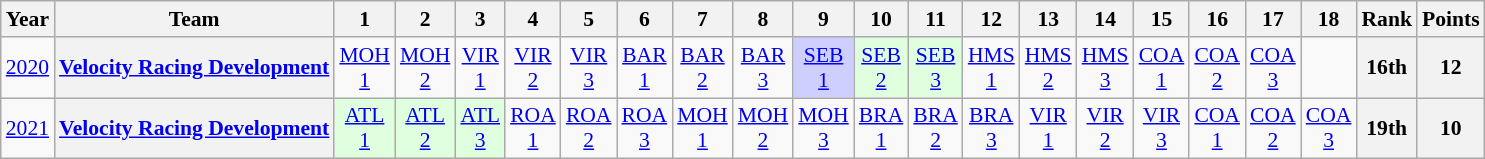<table class="wikitable" style="text-align:center; font-size:90%">
<tr>
<th>Year</th>
<th>Team</th>
<th>1</th>
<th>2</th>
<th>3</th>
<th>4</th>
<th>5</th>
<th>6</th>
<th>7</th>
<th>8</th>
<th>9</th>
<th>10</th>
<th>11</th>
<th>12</th>
<th>13</th>
<th>14</th>
<th>15</th>
<th>16</th>
<th>17</th>
<th>18</th>
<th>Rank</th>
<th>Points</th>
</tr>
<tr>
<td><a href='#'>2020</a></td>
<th><a href='#'>Velocity Racing Development</a></th>
<td style="background:#;"><a href='#'>MOH<br>1</a></td>
<td style="background:#;"><a href='#'>MOH<br>2</a></td>
<td style="background:#;"><a href='#'>VIR<br>1</a></td>
<td style="background:#;"><a href='#'>VIR<br>2</a></td>
<td style="background:#;"><a href='#'>VIR<br>3</a></td>
<td style="background:#;"><a href='#'>BAR<br>1</a></td>
<td style="background:#;"><a href='#'>BAR<br>2</a></td>
<td style="background:#;"><a href='#'>BAR<br>3</a></td>
<td style="background:#CFCFFF;"><a href='#'>SEB<br>1</a><br></td>
<td style="background:#DFFFDF;"><a href='#'>SEB<br>2</a><br></td>
<td style="background:#DFFFDF;"><a href='#'>SEB<br>3</a><br></td>
<td style="background:#;"><a href='#'>HMS<br>1</a><br></td>
<td style="background:#;"><a href='#'>HMS<br>2</a><br></td>
<td style="background:#;"><a href='#'>HMS<br>3</a><br></td>
<td style="background:#;"><a href='#'>COA<br>1</a><br></td>
<td style="background:#;"><a href='#'>COA<br>2</a><br></td>
<td style="background:#;"><a href='#'>COA<br>3</a><br></td>
<td></td>
<th>16th</th>
<th>12</th>
</tr>
<tr>
<td><a href='#'>2021</a></td>
<th><a href='#'>Velocity Racing Development</a></th>
<td style="background:#DFFFDF;"><a href='#'>ATL<br>1</a><br></td>
<td style="background:#DFFFDF;"><a href='#'>ATL<br>2</a><br></td>
<td style="background:#DFFFDF;"><a href='#'>ATL<br>3</a><br></td>
<td style="background:#;"><a href='#'>ROA<br>1</a><br></td>
<td style="background:#;"><a href='#'>ROA<br>2</a><br></td>
<td style="background:#;"><a href='#'>ROA<br>3</a><br></td>
<td style="background:#;"><a href='#'>MOH<br>1</a><br></td>
<td style="background:#;"><a href='#'>MOH<br>2</a><br></td>
<td style="background:#;"><a href='#'>MOH<br>3</a><br></td>
<td style="background:#;"><a href='#'>BRA<br>1</a><br></td>
<td style="background:#;"><a href='#'>BRA<br>2</a><br></td>
<td style="background:#;"><a href='#'>BRA<br>3</a><br></td>
<td style="background:#;"><a href='#'>VIR<br>1</a><br></td>
<td style="background:#;"><a href='#'>VIR<br>2</a><br></td>
<td style="background:#;"><a href='#'>VIR<br>3</a><br></td>
<td style="background:#;"><a href='#'>COA<br>1</a><br></td>
<td style="background:#;"><a href='#'>COA<br>2</a><br></td>
<td style="background:#;"><a href='#'>COA<br>3</a><br></td>
<th>19th</th>
<th>10</th>
</tr>
</table>
